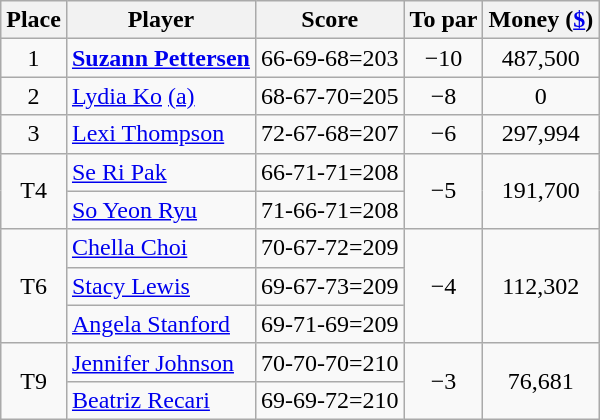<table class="wikitable">
<tr>
<th>Place</th>
<th>Player</th>
<th>Score</th>
<th>To par</th>
<th>Money (<a href='#'>$</a>)</th>
</tr>
<tr>
<td align=center>1</td>
<td> <strong><a href='#'>Suzann Pettersen</a></strong></td>
<td>66-69-68=203</td>
<td align=center>−10</td>
<td align=center>487,500</td>
</tr>
<tr>
<td align=center>2</td>
<td> <a href='#'>Lydia Ko</a> <a href='#'>(a)</a></td>
<td>68-67-70=205</td>
<td align=center>−8</td>
<td align=center>0</td>
</tr>
<tr>
<td align=center>3</td>
<td> <a href='#'>Lexi Thompson</a></td>
<td>72-67-68=207</td>
<td align=center>−6</td>
<td align=center>297,994</td>
</tr>
<tr>
<td align=center rowspan=2>T4</td>
<td> <a href='#'>Se Ri Pak</a></td>
<td>66-71-71=208</td>
<td align=center rowspan=2>−5</td>
<td align=center rowspan=2>191,700</td>
</tr>
<tr>
<td> <a href='#'>So Yeon Ryu</a></td>
<td>71-66-71=208</td>
</tr>
<tr>
<td align=center rowspan=3>T6</td>
<td> <a href='#'>Chella Choi</a></td>
<td>70-67-72=209</td>
<td align=center rowspan=3>−4</td>
<td align=center rowspan=3>112,302</td>
</tr>
<tr>
<td> <a href='#'>Stacy Lewis</a></td>
<td>69-67-73=209</td>
</tr>
<tr>
<td> <a href='#'>Angela Stanford</a></td>
<td>69-71-69=209</td>
</tr>
<tr>
<td align=center rowspan=2>T9</td>
<td> <a href='#'>Jennifer Johnson</a></td>
<td>70-70-70=210</td>
<td align=center rowspan=2>−3</td>
<td align=center rowspan=2>76,681</td>
</tr>
<tr>
<td> <a href='#'>Beatriz Recari</a></td>
<td>69-69-72=210</td>
</tr>
</table>
